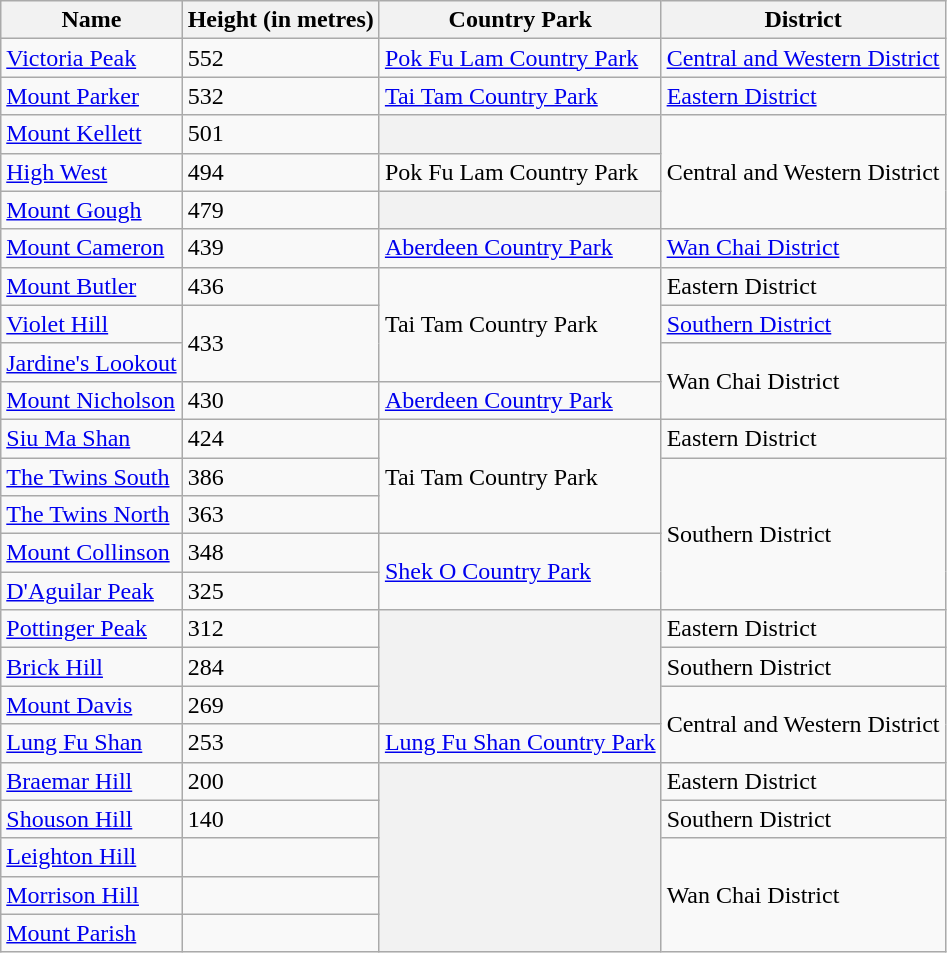<table class="sortable wikitable">
<tr>
<th>Name</th>
<th>Height (in metres)</th>
<th>Country Park</th>
<th>District</th>
</tr>
<tr>
<td><a href='#'>Victoria Peak</a> </td>
<td>552</td>
<td><a href='#'>Pok Fu Lam Country Park</a></td>
<td><a href='#'>Central and Western District</a></td>
</tr>
<tr>
<td><a href='#'>Mount Parker</a> </td>
<td>532</td>
<td><a href='#'>Tai Tam Country Park</a></td>
<td><a href='#'>Eastern District</a></td>
</tr>
<tr>
<td><a href='#'>Mount Kellett</a> </td>
<td>501</td>
<th></th>
<td rowspan="3">Central and Western District</td>
</tr>
<tr>
<td><a href='#'>High West</a></td>
<td>494</td>
<td>Pok Fu Lam Country Park</td>
</tr>
<tr>
<td><a href='#'>Mount Gough</a></td>
<td>479</td>
<th></th>
</tr>
<tr>
<td><a href='#'>Mount Cameron</a> </td>
<td>439</td>
<td><a href='#'>Aberdeen Country Park</a></td>
<td><a href='#'>Wan Chai District</a></td>
</tr>
<tr>
<td><a href='#'>Mount Butler</a></td>
<td>436</td>
<td rowspan="3">Tai Tam Country Park</td>
<td>Eastern District</td>
</tr>
<tr>
<td><a href='#'>Violet Hill</a></td>
<td rowspan="2">433</td>
<td><a href='#'>Southern District</a></td>
</tr>
<tr>
<td><a href='#'>Jardine's Lookout</a></td>
<td rowspan="2">Wan Chai District</td>
</tr>
<tr>
<td><a href='#'>Mount Nicholson</a> </td>
<td>430</td>
<td><a href='#'>Aberdeen Country Park</a></td>
</tr>
<tr>
<td><a href='#'>Siu Ma Shan</a></td>
<td>424</td>
<td rowspan="3">Tai Tam Country Park</td>
<td>Eastern District</td>
</tr>
<tr>
<td><a href='#'>The Twins South</a></td>
<td>386</td>
<td rowspan="4">Southern District</td>
</tr>
<tr>
<td><a href='#'>The Twins North</a></td>
<td>363</td>
</tr>
<tr>
<td><a href='#'>Mount Collinson</a></td>
<td>348</td>
<td rowspan="2"><a href='#'>Shek O Country Park</a></td>
</tr>
<tr>
<td><a href='#'>D'Aguilar Peak</a></td>
<td>325</td>
</tr>
<tr>
<td><a href='#'>Pottinger Peak</a></td>
<td>312</td>
<th rowspan="3"></th>
<td>Eastern District</td>
</tr>
<tr>
<td><a href='#'>Brick Hill</a></td>
<td>284</td>
<td>Southern District</td>
</tr>
<tr>
<td><a href='#'>Mount Davis</a></td>
<td>269</td>
<td rowspan="2">Central and Western District</td>
</tr>
<tr>
<td><a href='#'>Lung Fu Shan</a></td>
<td>253</td>
<td><a href='#'>Lung Fu Shan Country Park</a></td>
</tr>
<tr>
<td><a href='#'>Braemar Hill</a></td>
<td>200</td>
<th rowspan="5"></th>
<td>Eastern District</td>
</tr>
<tr>
<td><a href='#'>Shouson Hill</a></td>
<td>140</td>
<td>Southern District</td>
</tr>
<tr>
<td><a href='#'>Leighton Hill</a></td>
<td></td>
<td rowspan="3">Wan Chai District</td>
</tr>
<tr>
<td><a href='#'>Morrison Hill</a> </td>
<td></td>
</tr>
<tr>
<td><a href='#'>Mount Parish</a></td>
<td></td>
</tr>
</table>
